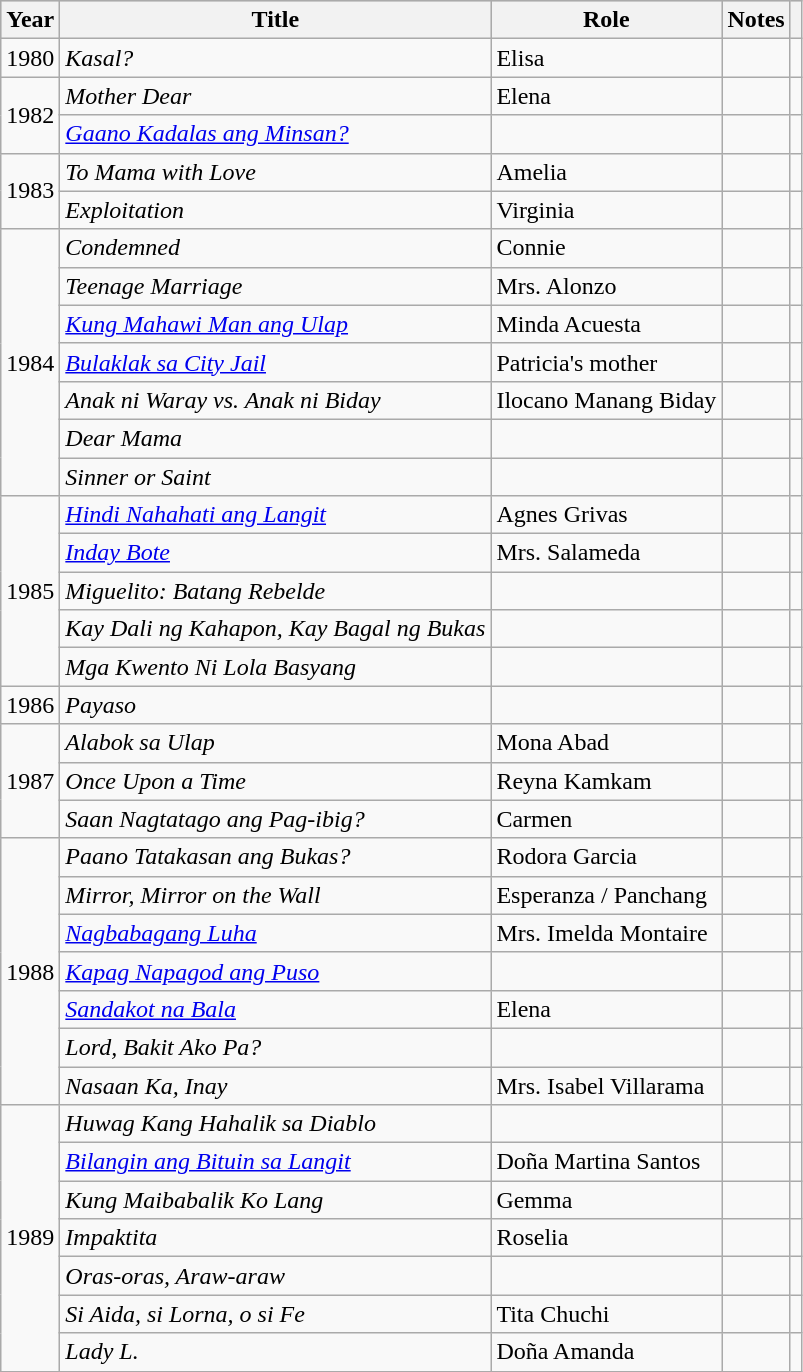<table class="wikitable sortable plainrowheaders">
<tr style="background:#ccc; text-align:center;">
<th scope="col">Year</th>
<th scope="col">Title</th>
<th scope="col">Role</th>
<th scope="col" class="unsortable">Notes</th>
<th scope="col" class="unsortable"></th>
</tr>
<tr>
<td>1980</td>
<td><em>Kasal?</em></td>
<td>Elisa</td>
<td></td>
<td></td>
</tr>
<tr>
<td rowspan="2">1982</td>
<td><em>Mother Dear</em></td>
<td>Elena</td>
<td></td>
<td></td>
</tr>
<tr>
<td><em><a href='#'>Gaano Kadalas ang Minsan?</a></em></td>
<td></td>
<td></td>
<td></td>
</tr>
<tr>
<td rowspan="2">1983</td>
<td><em>To Mama with Love</em></td>
<td>Amelia</td>
<td></td>
<td></td>
</tr>
<tr>
<td><em>Exploitation</em></td>
<td>Virginia</td>
<td></td>
<td></td>
</tr>
<tr>
<td rowspan="7">1984</td>
<td><em>Condemned</em></td>
<td>Connie</td>
<td></td>
<td></td>
</tr>
<tr>
<td><em>Teenage Marriage</em></td>
<td>Mrs. Alonzo</td>
<td></td>
<td></td>
</tr>
<tr>
<td><em><a href='#'>Kung Mahawi Man ang Ulap</a></em></td>
<td>Minda Acuesta</td>
<td></td>
<td></td>
</tr>
<tr>
<td><em><a href='#'>Bulaklak sa City Jail</a></em></td>
<td>Patricia's mother</td>
<td></td>
<td></td>
</tr>
<tr>
<td><em>Anak ni Waray vs. Anak ni Biday</em></td>
<td>Ilocano Manang Biday</td>
<td></td>
<td></td>
</tr>
<tr>
<td><em>Dear Mama</em></td>
<td></td>
<td></td>
<td></td>
</tr>
<tr>
<td><em>Sinner or Saint</em></td>
<td></td>
<td></td>
<td></td>
</tr>
<tr>
<td rowspan="5">1985</td>
<td><em><a href='#'>Hindi Nahahati ang Langit</a></em></td>
<td>Agnes Grivas</td>
<td></td>
<td></td>
</tr>
<tr>
<td><em><a href='#'>Inday Bote</a></em></td>
<td>Mrs. Salameda</td>
<td></td>
<td></td>
</tr>
<tr>
<td><em>Miguelito: Batang Rebelde</em></td>
<td></td>
<td></td>
<td></td>
</tr>
<tr>
<td><em>Kay Dali ng Kahapon, Kay Bagal ng Bukas</em></td>
<td></td>
<td></td>
<td></td>
</tr>
<tr>
<td><em>Mga Kwento Ni Lola Basyang</em></td>
<td></td>
<td></td>
<td></td>
</tr>
<tr>
<td>1986</td>
<td><em>Payaso</em></td>
<td></td>
<td></td>
<td></td>
</tr>
<tr>
<td rowspan="3">1987</td>
<td><em>Alabok sa Ulap</em></td>
<td>Mona Abad</td>
<td></td>
<td></td>
</tr>
<tr>
<td><em>Once Upon a Time</em></td>
<td>Reyna Kamkam</td>
<td></td>
<td></td>
</tr>
<tr>
<td><em>Saan Nagtatago ang Pag-ibig?</em></td>
<td>Carmen</td>
<td></td>
<td></td>
</tr>
<tr>
<td rowspan="7">1988</td>
<td><em>Paano Tatakasan ang Bukas?</em></td>
<td>Rodora Garcia</td>
<td></td>
<td></td>
</tr>
<tr>
<td><em>Mirror, Mirror on the Wall</em></td>
<td>Esperanza / Panchang</td>
<td></td>
<td></td>
</tr>
<tr>
<td><em><a href='#'>Nagbabagang Luha</a></em></td>
<td>Mrs. Imelda Montaire</td>
<td></td>
<td></td>
</tr>
<tr>
<td><em><a href='#'>Kapag Napagod ang Puso</a></em></td>
<td></td>
<td></td>
<td></td>
</tr>
<tr>
<td><em><a href='#'>Sandakot na Bala</a></em></td>
<td>Elena</td>
<td></td>
<td></td>
</tr>
<tr>
<td><em>Lord, Bakit Ako Pa?</em></td>
<td></td>
<td></td>
<td></td>
</tr>
<tr>
<td><em>Nasaan Ka, Inay</em></td>
<td>Mrs. Isabel Villarama</td>
<td></td>
<td></td>
</tr>
<tr>
<td rowspan="7">1989</td>
<td><em>Huwag Kang Hahalik sa Diablo</em></td>
<td></td>
<td></td>
<td></td>
</tr>
<tr>
<td><em><a href='#'>Bilangin ang Bituin sa Langit</a></em></td>
<td>Doña Martina Santos</td>
<td></td>
<td></td>
</tr>
<tr>
<td><em>Kung Maibabalik Ko Lang</em></td>
<td>Gemma</td>
<td></td>
<td></td>
</tr>
<tr>
<td><em>Impaktita</em></td>
<td>Roselia</td>
<td></td>
<td></td>
</tr>
<tr>
<td><em>Oras-oras, Araw-araw</em></td>
<td></td>
<td></td>
<td></td>
</tr>
<tr>
<td><em>Si Aida, si Lorna, o si Fe</em></td>
<td>Tita Chuchi</td>
<td></td>
<td></td>
</tr>
<tr>
<td><em>Lady L.</em></td>
<td>Doña Amanda</td>
<td></td>
<td></td>
</tr>
</table>
